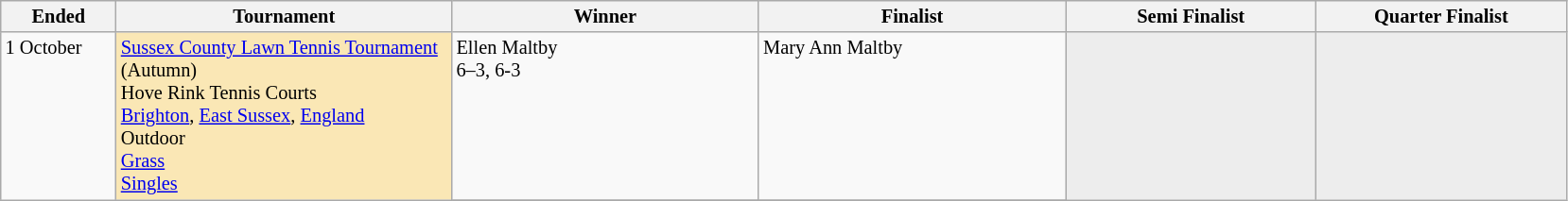<table class="wikitable" style="font-size:85%;">
<tr>
<th width="75">Ended</th>
<th width="230">Tournament</th>
<th width="210">Winner</th>
<th width="210">Finalist</th>
<th width="170">Semi Finalist</th>
<th width="170">Quarter Finalist</th>
</tr>
<tr valign=top>
<td rowspan=2>1 October </td>
<td rowspan="2" style="background:#fae7b5"><a href='#'>Sussex County Lawn Tennis Tournament</a> (Autumn)<br>Hove Rink Tennis Courts<br><a href='#'>Brighton</a>, <a href='#'>East Sussex</a>, <a href='#'>England</a><br>Outdoor<br><a href='#'>Grass</a><br><a href='#'>Singles</a></td>
<td> Ellen Maltby<br> 6–3, 6-3</td>
<td> Mary Ann Maltby</td>
<td style="background:#ededed;" rowspan=2></td>
<td style="background:#ededed;" rowspan=2></td>
</tr>
<tr valign="top">
</tr>
</table>
